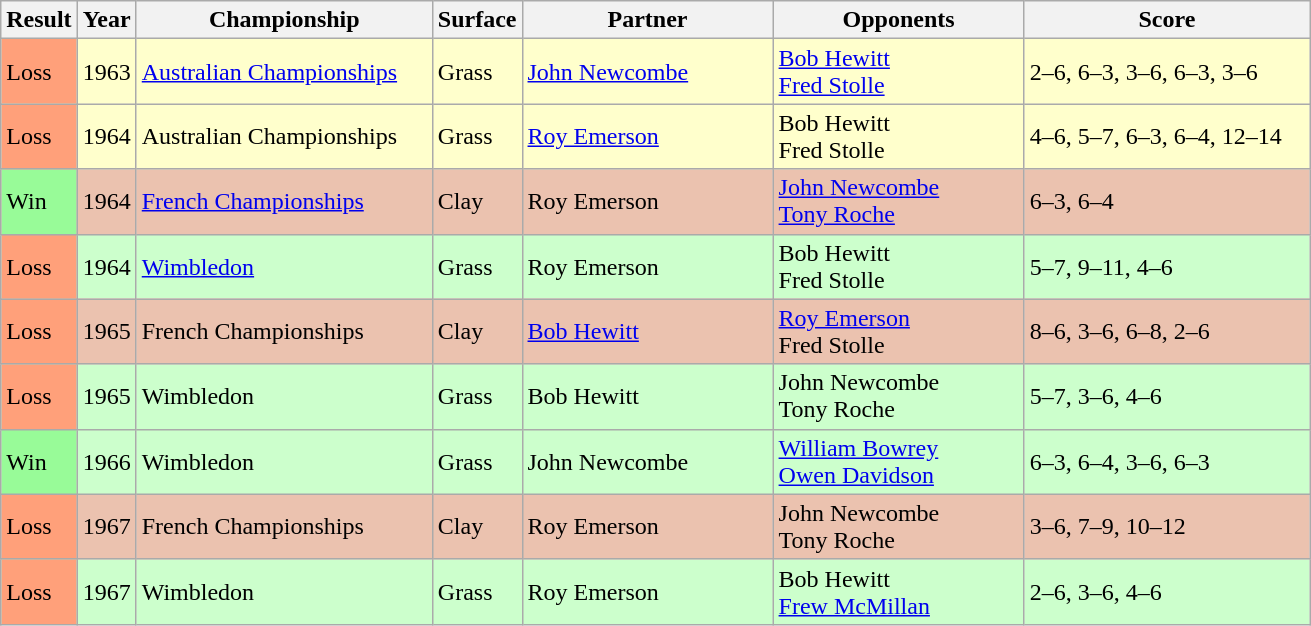<table class='sortable wikitable'>
<tr>
<th style="width:40px">Result</th>
<th style="width:30px">Year</th>
<th style="width:190px">Championship</th>
<th style="width:50px">Surface</th>
<th style="width:160px">Partner</th>
<th style="width:160px">Opponents</th>
<th style="width:183px" class="unsortable">Score</th>
</tr>
<tr style="background:#ffc;">
<td style="background:#ffa07a;">Loss</td>
<td>1963</td>
<td><a href='#'>Australian Championships</a></td>
<td>Grass</td>
<td> <a href='#'>John Newcombe</a></td>
<td> <a href='#'>Bob Hewitt</a> <br>  <a href='#'>Fred Stolle</a></td>
<td>2–6, 6–3, 3–6, 6–3, 3–6</td>
</tr>
<tr style="background:#ffc;">
<td style="background:#ffa07a;">Loss</td>
<td>1964</td>
<td>Australian Championships</td>
<td>Grass</td>
<td> <a href='#'>Roy Emerson</a></td>
<td> Bob Hewitt <br>  Fred Stolle</td>
<td>4–6, 5–7, 6–3, 6–4, 12–14</td>
</tr>
<tr style="background:#ebc2af;">
<td style="background:#98fb98;">Win</td>
<td>1964</td>
<td><a href='#'>French Championships</a></td>
<td>Clay</td>
<td> Roy Emerson</td>
<td> <a href='#'>John Newcombe</a> <br>  <a href='#'>Tony Roche</a></td>
<td>6–3, 6–4</td>
</tr>
<tr style="background:#cfc;">
<td style="background:#ffa07a;">Loss</td>
<td>1964</td>
<td><a href='#'>Wimbledon</a></td>
<td>Grass</td>
<td> Roy Emerson</td>
<td> Bob Hewitt <br>  Fred Stolle</td>
<td>5–7, 9–11, 4–6</td>
</tr>
<tr style="background:#ebc2af;">
<td style="background:#ffa07a;">Loss</td>
<td>1965</td>
<td>French Championships</td>
<td>Clay</td>
<td> <a href='#'>Bob Hewitt</a></td>
<td> <a href='#'>Roy Emerson</a> <br>  Fred Stolle</td>
<td>8–6, 3–6, 6–8, 2–6</td>
</tr>
<tr style="background:#cfc;">
<td style="background:#ffa07a;">Loss</td>
<td>1965</td>
<td>Wimbledon</td>
<td>Grass</td>
<td> Bob Hewitt</td>
<td> John Newcombe <br>  Tony Roche</td>
<td>5–7, 3–6, 4–6</td>
</tr>
<tr style="background:#cfc;">
<td style="background:#98fb98;">Win</td>
<td>1966</td>
<td>Wimbledon</td>
<td>Grass</td>
<td> John Newcombe</td>
<td> <a href='#'>William Bowrey</a> <br>  <a href='#'>Owen Davidson</a></td>
<td>6–3, 6–4, 3–6, 6–3</td>
</tr>
<tr style="background:#ebc2af;">
<td style="background:#ffa07a;">Loss</td>
<td>1967</td>
<td>French Championships</td>
<td>Clay</td>
<td> Roy Emerson</td>
<td> John Newcombe <br>  Tony Roche</td>
<td>3–6, 7–9, 10–12</td>
</tr>
<tr style="background:#cfc;">
<td style="background:#ffa07a;">Loss</td>
<td>1967</td>
<td>Wimbledon</td>
<td>Grass</td>
<td> Roy Emerson</td>
<td> Bob Hewitt <br>  <a href='#'>Frew McMillan</a></td>
<td>2–6, 3–6, 4–6</td>
</tr>
</table>
